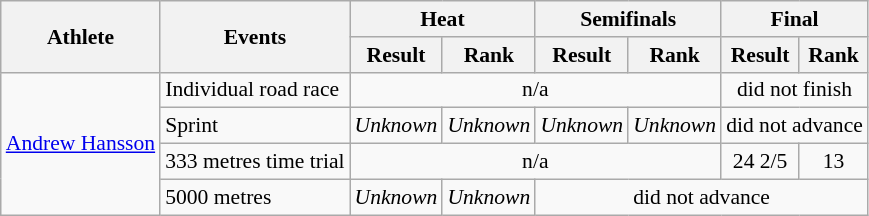<table class=wikitable style="font-size:90%">
<tr>
<th rowspan="2">Athlete</th>
<th rowspan="2">Events</th>
<th colspan="2">Heat</th>
<th colspan="2">Semifinals</th>
<th colspan="2">Final</th>
</tr>
<tr>
<th>Result</th>
<th>Rank</th>
<th>Result</th>
<th>Rank</th>
<th>Result</th>
<th>Rank</th>
</tr>
<tr>
<td rowspan=4><a href='#'>Andrew Hansson</a></td>
<td>Individual road race</td>
<td align="center" colspan=4>n/a</td>
<td align="center" colspan=2>did not finish</td>
</tr>
<tr>
<td>Sprint</td>
<td align="center"><em>Unknown</em></td>
<td align="center"><em>Unknown</em></td>
<td align="center"><em>Unknown</em></td>
<td align="center"><em>Unknown</em></td>
<td align="center" colspan=2>did not advance</td>
</tr>
<tr>
<td>333 metres time trial</td>
<td align="center" colspan=4>n/a</td>
<td align="center">24 2/5</td>
<td align="center">13</td>
</tr>
<tr>
<td>5000 metres</td>
<td align="center"><em>Unknown</em></td>
<td align="center"><em>Unknown</em></td>
<td align="center" colspan=4>did not advance</td>
</tr>
</table>
